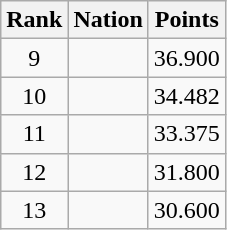<table class="wikitable" style="text-align: center;">
<tr>
<th>Rank</th>
<th>Nation</th>
<th>Points</th>
</tr>
<tr>
<td>9</td>
<td align=left></td>
<td>36.900</td>
</tr>
<tr>
<td>10</td>
<td align=left></td>
<td>34.482</td>
</tr>
<tr>
<td>11</td>
<td align=left><strong></strong></td>
<td>33.375</td>
</tr>
<tr>
<td>12</td>
<td align=left></td>
<td>31.800</td>
</tr>
<tr>
<td>13</td>
<td align=left></td>
<td>30.600</td>
</tr>
</table>
